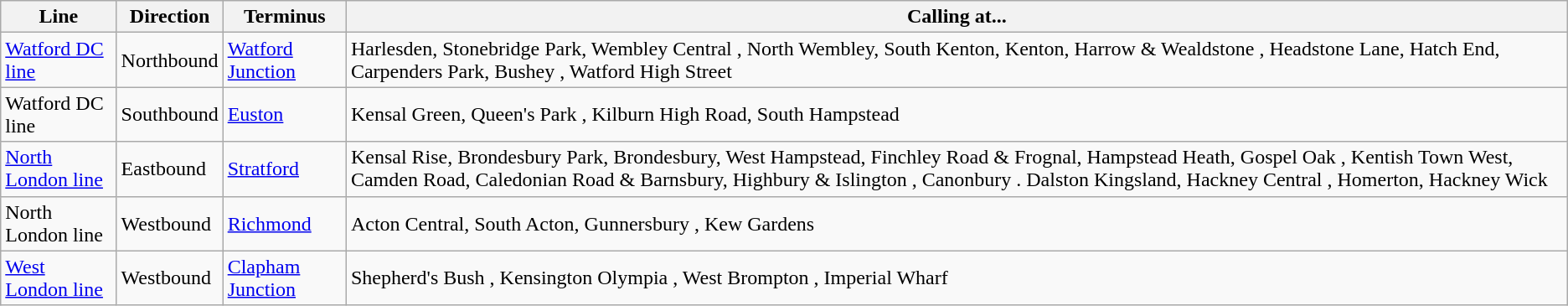<table class="wikitable mw-collapsible">
<tr>
<th>Line</th>
<th>Direction</th>
<th>Terminus</th>
<th>Calling at...</th>
</tr>
<tr>
<td><a href='#'>Watford DC line</a> </td>
<td>Northbound</td>
<td><a href='#'>Watford Junction</a> </td>
<td>Harlesden, Stonebridge Park, Wembley Central , North Wembley, South Kenton, Kenton, Harrow & Wealdstone , Headstone Lane, Hatch End, Carpenders Park, Bushey , Watford High Street</td>
</tr>
<tr>
<td>Watford DC line </td>
<td>Southbound</td>
<td><a href='#'>Euston</a>   </td>
<td>Kensal Green, Queen's Park , Kilburn High Road, South Hampstead</td>
</tr>
<tr>
<td><a href='#'>North London line</a> </td>
<td>Eastbound</td>
<td><a href='#'>Stratford</a>     </td>
<td>Kensal Rise, Brondesbury Park, Brondesbury, West Hampstead, Finchley Road & Frognal, Hampstead Heath, Gospel Oak , Kentish Town West, Camden Road, Caledonian Road & Barnsbury, Highbury & Islington   , Canonbury . Dalston Kingsland, Hackney Central  , Homerton, Hackney Wick</td>
</tr>
<tr>
<td>North London line </td>
<td>Westbound</td>
<td><a href='#'>Richmond</a> </td>
<td>Acton Central, South Acton, Gunnersbury , Kew Gardens</td>
</tr>
<tr>
<td><a href='#'>West London line</a> </td>
<td>Westbound</td>
<td><a href='#'>Clapham Junction</a> </td>
<td>Shepherd's Bush  , Kensington Olympia  , West Brompton  , Imperial Wharf</td>
</tr>
</table>
